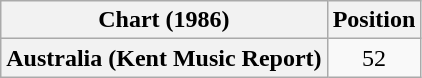<table class="wikitable plainrowheaders" style="text-align:center">
<tr>
<th>Chart (1986)</th>
<th>Position</th>
</tr>
<tr>
<th scope="row">Australia (Kent Music Report)</th>
<td>52</td>
</tr>
</table>
